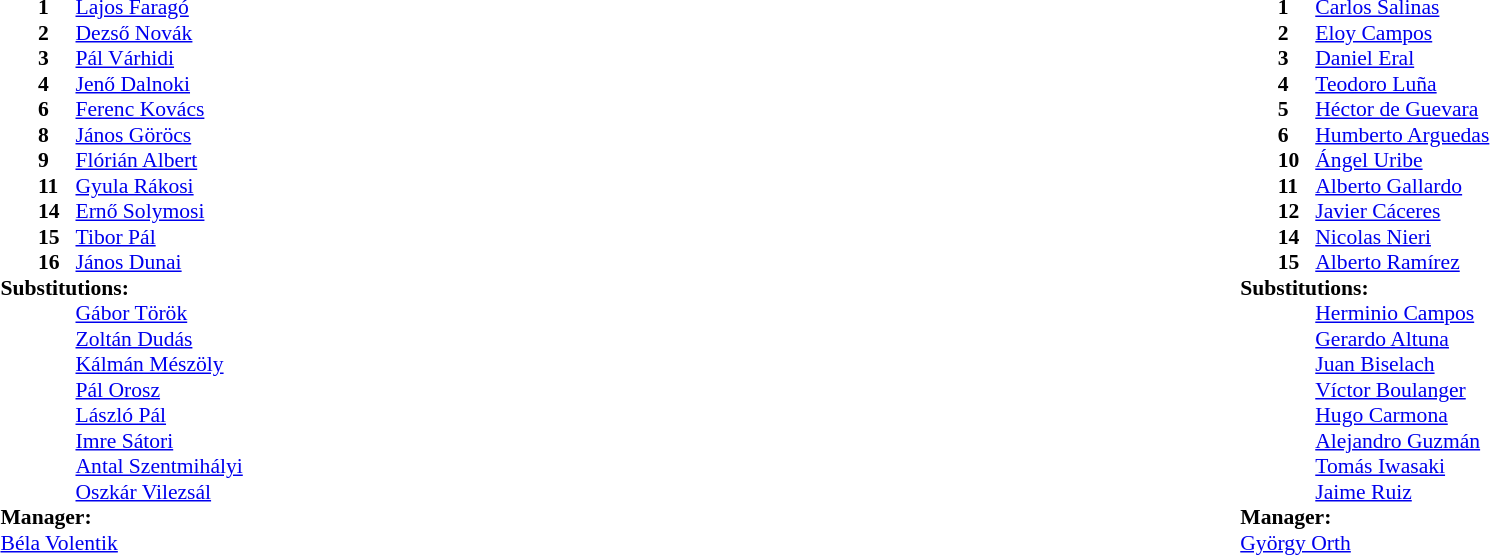<table width="100%">
<tr>
<td valign="top" width="40%"><br><table style="font-size:90%" cellspacing="0" cellpadding="0">
<tr>
<th width=25></th>
<th width=25></th>
</tr>
<tr>
<td></td>
<td><strong>1</strong></td>
<td><a href='#'>Lajos Faragó</a></td>
</tr>
<tr>
<td></td>
<td><strong>2</strong></td>
<td><a href='#'>Dezső Novák</a></td>
</tr>
<tr>
<td></td>
<td><strong>3</strong></td>
<td><a href='#'>Pál Várhidi</a></td>
</tr>
<tr>
<td></td>
<td><strong>4</strong></td>
<td><a href='#'>Jenő Dalnoki</a></td>
</tr>
<tr>
<td></td>
<td><strong>6</strong></td>
<td><a href='#'>Ferenc Kovács</a></td>
</tr>
<tr>
<td></td>
<td><strong>8</strong></td>
<td><a href='#'>János Göröcs</a></td>
</tr>
<tr>
<td></td>
<td><strong>9</strong></td>
<td><a href='#'>Flórián Albert</a></td>
</tr>
<tr>
<td></td>
<td><strong>11</strong></td>
<td><a href='#'>Gyula Rákosi</a></td>
</tr>
<tr>
<td></td>
<td><strong>14</strong></td>
<td><a href='#'>Ernő Solymosi</a></td>
</tr>
<tr>
<td></td>
<td><strong>15</strong></td>
<td><a href='#'>Tibor Pál</a></td>
</tr>
<tr>
<td></td>
<td><strong>16</strong></td>
<td><a href='#'>János Dunai</a></td>
</tr>
<tr>
<td colspan=3><strong>Substitutions:</strong></td>
</tr>
<tr>
<td></td>
<td></td>
<td><a href='#'>Gábor Török</a></td>
</tr>
<tr>
<td></td>
<td></td>
<td><a href='#'>Zoltán Dudás</a></td>
</tr>
<tr>
<td></td>
<td></td>
<td><a href='#'>Kálmán Mészöly</a></td>
</tr>
<tr>
<td></td>
<td></td>
<td><a href='#'>Pál Orosz</a></td>
</tr>
<tr>
<td></td>
<td></td>
<td><a href='#'>László Pál</a></td>
</tr>
<tr>
<td></td>
<td></td>
<td><a href='#'>Imre Sátori</a></td>
</tr>
<tr>
<td></td>
<td></td>
<td><a href='#'>Antal Szentmihályi</a></td>
</tr>
<tr>
<td></td>
<td></td>
<td><a href='#'>Oszkár Vilezsál</a></td>
</tr>
<tr>
<td colspan=3><strong>Manager:</strong></td>
</tr>
<tr>
<td colspan=3> <a href='#'>Béla Volentik</a></td>
</tr>
</table>
</td>
<td valign="top" width="50%"><br><table style="font-size:90%; margin:auto" cellspacing="0" cellpadding="0">
<tr>
<th width=25></th>
<th width=25></th>
</tr>
<tr>
<td></td>
<td><strong>1</strong></td>
<td><a href='#'>Carlos Salinas</a></td>
</tr>
<tr>
<td></td>
<td><strong>2</strong></td>
<td><a href='#'>Eloy Campos</a></td>
</tr>
<tr>
<td></td>
<td><strong>3</strong></td>
<td><a href='#'>Daniel Eral</a></td>
</tr>
<tr>
<td></td>
<td><strong>4</strong></td>
<td><a href='#'>Teodoro Luña</a></td>
</tr>
<tr>
<td></td>
<td><strong>5</strong></td>
<td><a href='#'>Héctor de Guevara</a></td>
</tr>
<tr>
<td></td>
<td><strong>6</strong></td>
<td><a href='#'>Humberto Arguedas</a></td>
</tr>
<tr>
<td></td>
<td><strong>10</strong></td>
<td><a href='#'>Ángel Uribe</a></td>
</tr>
<tr>
<td></td>
<td><strong>11</strong></td>
<td><a href='#'>Alberto Gallardo</a></td>
</tr>
<tr>
<td></td>
<td><strong>12</strong></td>
<td><a href='#'>Javier Cáceres</a></td>
</tr>
<tr>
<td></td>
<td><strong>14</strong></td>
<td><a href='#'>Nicolas Nieri</a></td>
</tr>
<tr>
<td></td>
<td><strong>15</strong></td>
<td><a href='#'>Alberto Ramírez</a></td>
</tr>
<tr>
<td colspan=3><strong>Substitutions:</strong></td>
</tr>
<tr>
<td></td>
<td></td>
<td><a href='#'>Herminio Campos</a></td>
</tr>
<tr>
<td></td>
<td></td>
<td><a href='#'>Gerardo Altuna</a></td>
</tr>
<tr>
<td></td>
<td></td>
<td><a href='#'>Juan Biselach</a></td>
</tr>
<tr>
<td></td>
<td></td>
<td><a href='#'>Víctor Boulanger</a></td>
</tr>
<tr>
<td></td>
<td></td>
<td><a href='#'>Hugo Carmona</a></td>
</tr>
<tr>
<td></td>
<td></td>
<td><a href='#'>Alejandro Guzmán</a></td>
</tr>
<tr>
<td></td>
<td></td>
<td><a href='#'>Tomás Iwasaki</a></td>
</tr>
<tr>
<td></td>
<td></td>
<td><a href='#'>Jaime Ruiz</a></td>
</tr>
<tr>
<td colspan=3><strong>Manager:</strong></td>
</tr>
<tr>
<td colspan=3> <a href='#'>György Orth</a></td>
</tr>
</table>
</td>
</tr>
</table>
